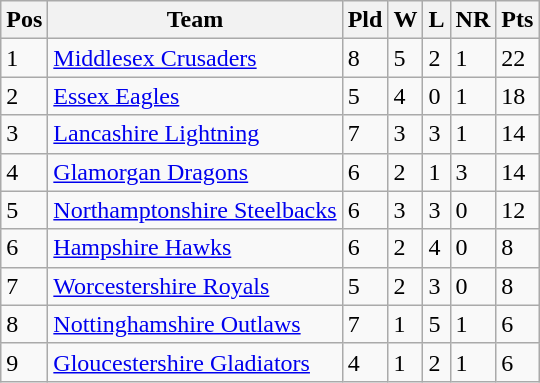<table class="wikitable">
<tr>
<th>Pos</th>
<th>Team</th>
<th>Pld</th>
<th>W</th>
<th>L</th>
<th>NR</th>
<th>Pts</th>
</tr>
<tr>
<td>1</td>
<td><a href='#'>Middlesex Crusaders</a></td>
<td>8</td>
<td>5</td>
<td>2</td>
<td>1</td>
<td>22</td>
</tr>
<tr>
<td>2</td>
<td><a href='#'>Essex Eagles</a></td>
<td>5</td>
<td>4</td>
<td>0</td>
<td>1</td>
<td>18</td>
</tr>
<tr>
<td>3</td>
<td><a href='#'>Lancashire Lightning</a></td>
<td>7</td>
<td>3</td>
<td>3</td>
<td>1</td>
<td>14</td>
</tr>
<tr>
<td>4</td>
<td><a href='#'>Glamorgan Dragons</a></td>
<td>6</td>
<td>2</td>
<td>1</td>
<td>3</td>
<td>14</td>
</tr>
<tr>
<td>5</td>
<td><a href='#'>Northamptonshire Steelbacks</a></td>
<td>6</td>
<td>3</td>
<td>3</td>
<td>0</td>
<td>12</td>
</tr>
<tr>
<td>6</td>
<td><a href='#'>Hampshire Hawks</a></td>
<td>6</td>
<td>2</td>
<td>4</td>
<td>0</td>
<td>8</td>
</tr>
<tr>
<td>7</td>
<td><a href='#'>Worcestershire Royals</a></td>
<td>5</td>
<td>2</td>
<td>3</td>
<td>0</td>
<td>8</td>
</tr>
<tr>
<td>8</td>
<td><a href='#'>Nottinghamshire Outlaws</a></td>
<td>7</td>
<td>1</td>
<td>5</td>
<td>1</td>
<td>6</td>
</tr>
<tr>
<td>9</td>
<td><a href='#'>Gloucestershire Gladiators</a></td>
<td>4</td>
<td>1</td>
<td>2</td>
<td>1</td>
<td>6</td>
</tr>
</table>
